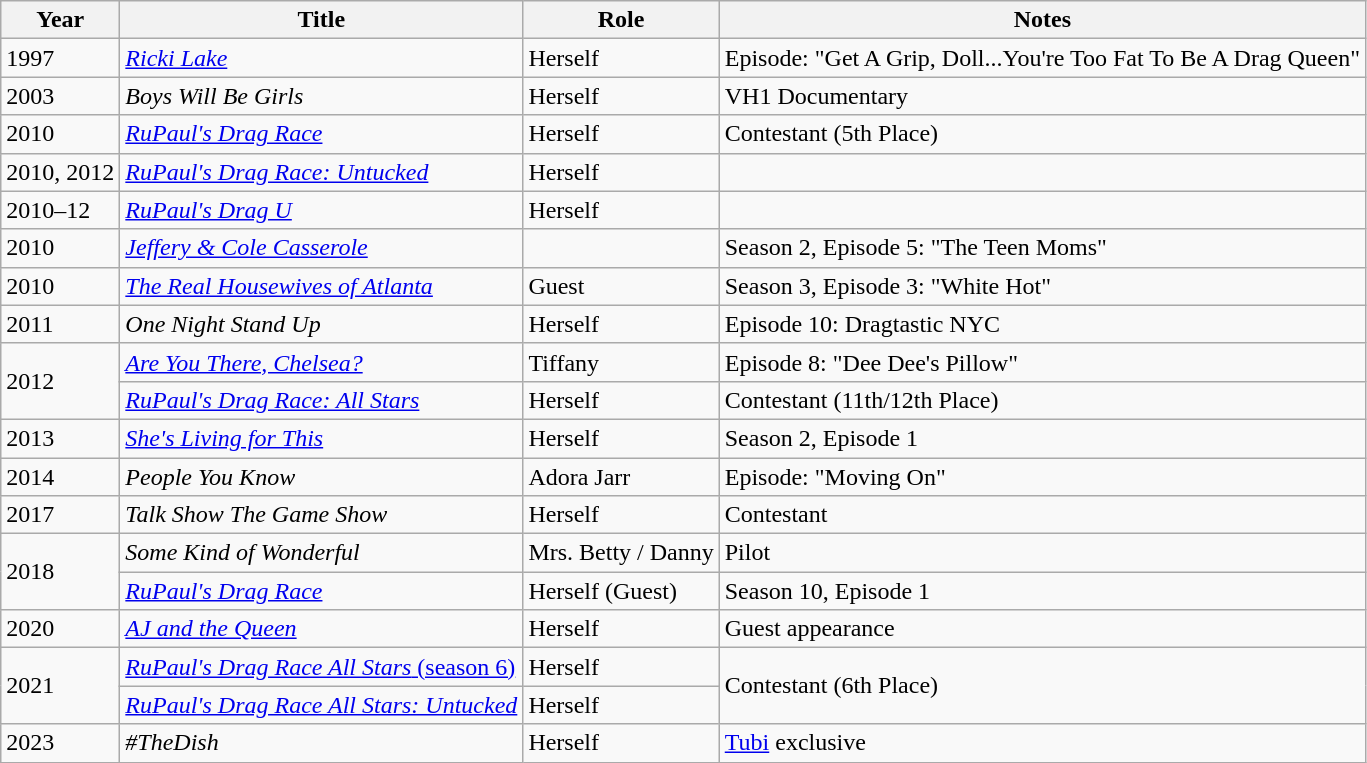<table class="wikitable sortable">
<tr>
<th>Year</th>
<th>Title</th>
<th>Role</th>
<th class="unsortable">Notes</th>
</tr>
<tr>
<td>1997</td>
<td><em><a href='#'>Ricki Lake</a></em></td>
<td>Herself</td>
<td>Episode: "Get A Grip, Doll...You're Too Fat To Be A Drag Queen"</td>
</tr>
<tr>
<td>2003</td>
<td><em>Boys Will Be Girls</em></td>
<td>Herself</td>
<td>VH1 Documentary</td>
</tr>
<tr>
<td>2010</td>
<td><em><a href='#'>RuPaul's Drag Race</a></em></td>
<td>Herself</td>
<td>Contestant (5th Place)</td>
</tr>
<tr>
<td>2010, 2012</td>
<td><em><a href='#'>RuPaul's Drag Race: Untucked</a></em></td>
<td>Herself</td>
<td></td>
</tr>
<tr>
<td>2010–12</td>
<td><em><a href='#'>RuPaul's Drag U</a></em></td>
<td>Herself</td>
<td></td>
</tr>
<tr>
<td>2010</td>
<td><em><a href='#'>Jeffery & Cole Casserole</a></em></td>
<td></td>
<td>Season 2, Episode 5: "The Teen Moms"</td>
</tr>
<tr>
<td>2010</td>
<td><em><a href='#'>The Real Housewives of Atlanta</a></em></td>
<td>Guest</td>
<td>Season 3, Episode 3: "White Hot"</td>
</tr>
<tr>
<td>2011</td>
<td><em>One Night Stand Up</em></td>
<td>Herself</td>
<td>Episode 10: Dragtastic NYC</td>
</tr>
<tr>
<td rowspan="2">2012</td>
<td><em><a href='#'>Are You There, Chelsea?</a></em></td>
<td>Tiffany</td>
<td>Episode 8: "Dee Dee's Pillow"</td>
</tr>
<tr>
<td><em><a href='#'>RuPaul's Drag Race: All Stars</a></em></td>
<td>Herself</td>
<td>Contestant (11th/12th Place)</td>
</tr>
<tr>
<td>2013</td>
<td><em><a href='#'>She's Living for This</a></em></td>
<td>Herself</td>
<td>Season 2, Episode 1</td>
</tr>
<tr>
<td>2014</td>
<td><em>People You Know</em></td>
<td>Adora Jarr</td>
<td>Episode: "Moving On"</td>
</tr>
<tr>
<td>2017</td>
<td><em>Talk Show The Game Show</em></td>
<td>Herself</td>
<td>Contestant</td>
</tr>
<tr>
<td rowspan="2">2018</td>
<td><em>Some Kind of Wonderful</em></td>
<td>Mrs. Betty / Danny</td>
<td>Pilot</td>
</tr>
<tr>
<td><em><a href='#'>RuPaul's Drag Race</a></em></td>
<td>Herself (Guest)</td>
<td>Season 10, Episode 1</td>
</tr>
<tr>
<td>2020</td>
<td><em><a href='#'>AJ and the Queen</a></em></td>
<td>Herself</td>
<td>Guest appearance</td>
</tr>
<tr>
<td rowspan="2">2021</td>
<td><a href='#'><em>RuPaul's Drag Race All Stars</em> (season 6)</a></td>
<td>Herself</td>
<td rowspan="2">Contestant (6th Place)</td>
</tr>
<tr>
<td scope="row"><a href='#'><em>RuPaul's Drag Race All Stars: Untucked</em></a></td>
<td>Herself</td>
</tr>
<tr>
<td>2023</td>
<td><em>#TheDish</em></td>
<td>Herself</td>
<td><a href='#'>Tubi</a> exclusive</td>
</tr>
</table>
